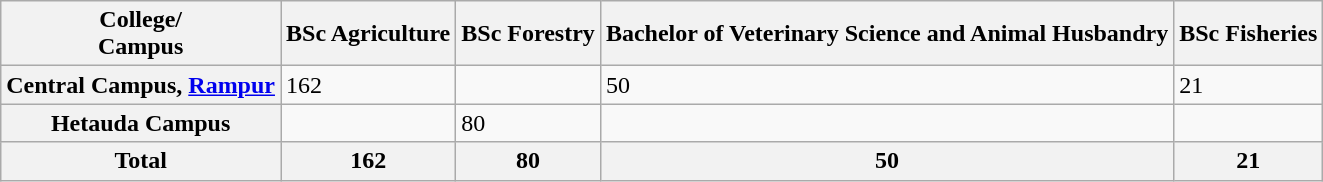<table class="wikitable">
<tr>
<th>College/<br>Campus</th>
<th>BSc Agriculture</th>
<th>BSc Forestry</th>
<th>Bachelor of Veterinary Science and Animal Husbandry</th>
<th>BSc Fisheries</th>
</tr>
<tr>
<th>Central Campus, <a href='#'>Rampur</a></th>
<td>162</td>
<td></td>
<td>50</td>
<td>21</td>
</tr>
<tr>
<th>Hetauda Campus</th>
<td></td>
<td>80</td>
<td></td>
<td></td>
</tr>
<tr>
<th>Total</th>
<th>162</th>
<th>80</th>
<th>50</th>
<th>21</th>
</tr>
</table>
